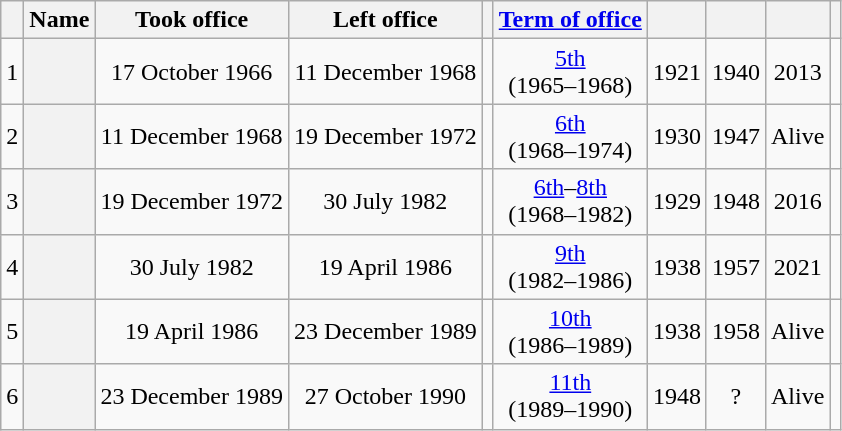<table class="wikitable sortable" style=text-align:center>
<tr>
<th scope=col></th>
<th scope=col>Name</th>
<th scope=col>Took office</th>
<th scope=col>Left office</th>
<th scope=col></th>
<th scope=col><a href='#'>Term of office</a></th>
<th scope=col></th>
<th scope=col></th>
<th scope=col></th>
<th scope=col class="unsortable"></th>
</tr>
<tr>
<td>1</td>
<th align="center" scope="row" style="font-weight:normal;"></th>
<td>17 October 1966</td>
<td>11 December 1968</td>
<td></td>
<td><a href='#'>5th</a><br>(1965–1968)</td>
<td>1921</td>
<td>1940</td>
<td>2013</td>
<td></td>
</tr>
<tr>
<td>2</td>
<th align="center" scope="row" style="font-weight:normal;"></th>
<td>11 December 1968</td>
<td>19 December 1972</td>
<td></td>
<td><a href='#'>6th</a><br>(1968–1974)</td>
<td>1930</td>
<td>1947</td>
<td>Alive</td>
<td></td>
</tr>
<tr>
<td>3</td>
<th align="center" scope="row" style="font-weight:normal;"></th>
<td>19 December 1972</td>
<td>30 July 1982</td>
<td></td>
<td><a href='#'>6th</a>–<a href='#'>8th</a><br>(1968–1982)</td>
<td>1929</td>
<td>1948</td>
<td>2016</td>
<td></td>
</tr>
<tr>
<td>4</td>
<th align="center" scope="row" style="font-weight:normal;"></th>
<td>30 July 1982</td>
<td>19 April 1986</td>
<td></td>
<td><a href='#'>9th</a><br>(1982–1986)</td>
<td>1938</td>
<td>1957</td>
<td>2021</td>
<td></td>
</tr>
<tr>
<td>5</td>
<th align="center" scope="row" style="font-weight:normal;"></th>
<td>19 April 1986</td>
<td>23 December 1989</td>
<td></td>
<td><a href='#'>10th</a><br>(1986–1989)</td>
<td>1938</td>
<td>1958</td>
<td>Alive</td>
<td></td>
</tr>
<tr>
<td>6</td>
<th align="center" scope="row" style="font-weight:normal;"></th>
<td>23 December 1989</td>
<td>27 October 1990</td>
<td></td>
<td><a href='#'>11th</a><br>(1989–1990)</td>
<td>1948</td>
<td>?</td>
<td>Alive</td>
<td></td>
</tr>
</table>
